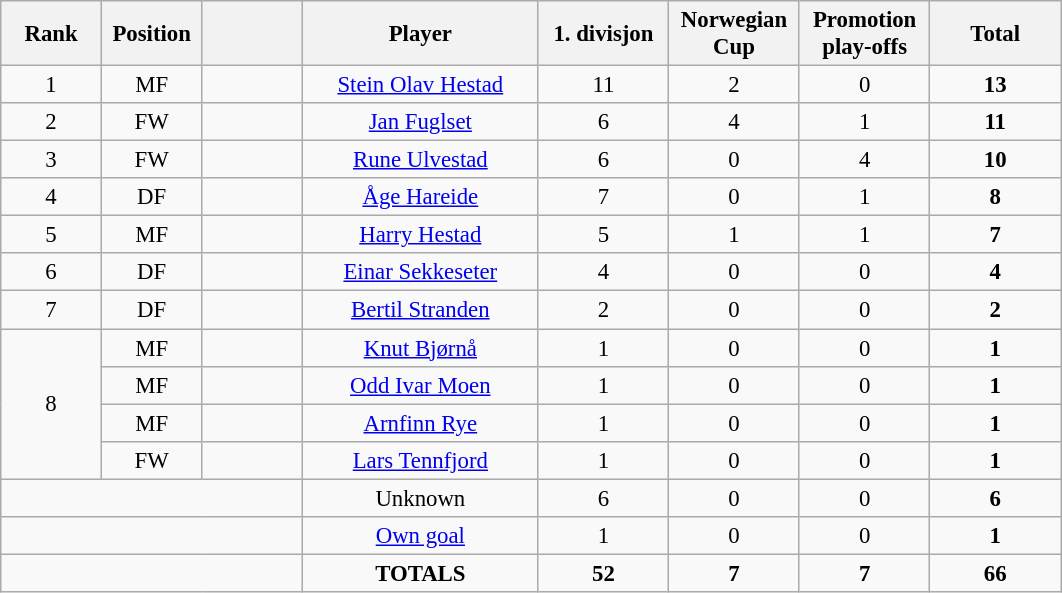<table class="wikitable" style="font-size: 95%; text-align: center;">
<tr>
<th width=60>Rank</th>
<th width=60>Position</th>
<th width=60></th>
<th width=150>Player</th>
<th width=80>1. divisjon</th>
<th width=80>Norwegian Cup</th>
<th width=80>Promotion play-offs</th>
<th width=80><strong>Total</strong></th>
</tr>
<tr>
<td>1</td>
<td>MF</td>
<td></td>
<td><a href='#'>Stein Olav Hestad</a></td>
<td>11</td>
<td>2</td>
<td>0</td>
<td><strong>13</strong></td>
</tr>
<tr>
<td>2</td>
<td>FW</td>
<td></td>
<td><a href='#'>Jan Fuglset</a></td>
<td>6</td>
<td>4</td>
<td>1</td>
<td><strong>11</strong></td>
</tr>
<tr>
<td>3</td>
<td>FW</td>
<td></td>
<td><a href='#'>Rune Ulvestad</a></td>
<td>6</td>
<td>0</td>
<td>4</td>
<td><strong>10</strong></td>
</tr>
<tr>
<td>4</td>
<td>DF</td>
<td></td>
<td><a href='#'>Åge Hareide</a></td>
<td>7</td>
<td>0</td>
<td>1</td>
<td><strong>8</strong></td>
</tr>
<tr>
<td>5</td>
<td>MF</td>
<td></td>
<td><a href='#'>Harry Hestad</a></td>
<td>5</td>
<td>1</td>
<td>1</td>
<td><strong>7</strong></td>
</tr>
<tr>
<td>6</td>
<td>DF</td>
<td></td>
<td><a href='#'>Einar Sekkeseter</a></td>
<td>4</td>
<td>0</td>
<td>0</td>
<td><strong>4</strong></td>
</tr>
<tr>
<td>7</td>
<td>DF</td>
<td></td>
<td><a href='#'>Bertil Stranden</a></td>
<td>2</td>
<td>0</td>
<td>0</td>
<td><strong>2</strong></td>
</tr>
<tr>
<td rowspan="4">8</td>
<td>MF</td>
<td></td>
<td><a href='#'>Knut Bjørnå</a></td>
<td>1</td>
<td>0</td>
<td>0</td>
<td><strong>1</strong></td>
</tr>
<tr>
<td>MF</td>
<td></td>
<td><a href='#'>Odd Ivar Moen</a></td>
<td>1</td>
<td>0</td>
<td>0</td>
<td><strong>1</strong></td>
</tr>
<tr>
<td>MF</td>
<td></td>
<td><a href='#'>Arnfinn Rye</a></td>
<td>1</td>
<td>0</td>
<td>0</td>
<td><strong>1</strong></td>
</tr>
<tr>
<td>FW</td>
<td></td>
<td><a href='#'>Lars Tennfjord</a></td>
<td>1</td>
<td>0</td>
<td>0</td>
<td><strong>1</strong></td>
</tr>
<tr>
<td colspan="3"></td>
<td>Unknown</td>
<td>6</td>
<td>0</td>
<td>0</td>
<td><strong>6</strong></td>
</tr>
<tr>
<td colspan="3"></td>
<td><a href='#'>Own goal</a></td>
<td>1</td>
<td>0</td>
<td>0</td>
<td><strong>1</strong></td>
</tr>
<tr>
<td colspan="3"></td>
<td><strong>TOTALS</strong></td>
<td><strong>52</strong></td>
<td><strong>7</strong></td>
<td><strong>7</strong></td>
<td><strong>66</strong></td>
</tr>
</table>
